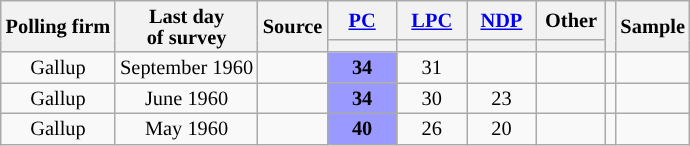<table class="wikitable sortable" style="text-align:center;font-size:85%;line-height:14px;" align="center">
<tr>
<th rowspan="2">Polling firm</th>
<th rowspan="2">Last day <br>of survey</th>
<th rowspan="2">Source</th>
<th class="unsortable" style="width:40px;"><a href='#'>PC</a></th>
<th class="unsortable" style="width:40px;"><a href='#'>LPC</a></th>
<th class="unsortable" style="width:40px;"><a href='#'>NDP</a></th>
<th class="unsortable" style="width:40px;">Other</th>
<th rowspan="2"></th>
<th rowspan="2">Sample</th>
</tr>
<tr style="line-height:5px;">
<th style="background:"></th>
<th style="background:"></th>
<th style="background:"></th>
<th style="background:"></th>
</tr>
<tr>
<td>Gallup</td>
<td>September 1960</td>
<td></td>
<td style='background:#9999FF'><strong>34</strong></td>
<td>31</td>
<td></td>
<td></td>
<td></td>
</tr>
<tr>
<td>Gallup</td>
<td>June 1960</td>
<td></td>
<td style='background:#9999FF'><strong>34</strong></td>
<td>30</td>
<td>23</td>
<td></td>
<td></td>
<td></td>
</tr>
<tr>
<td>Gallup</td>
<td>May 1960</td>
<td></td>
<td style='background:#9999FF'><strong>40</strong></td>
<td>26</td>
<td>20</td>
<td></td>
<td></td>
<td></td>
</tr>
</table>
